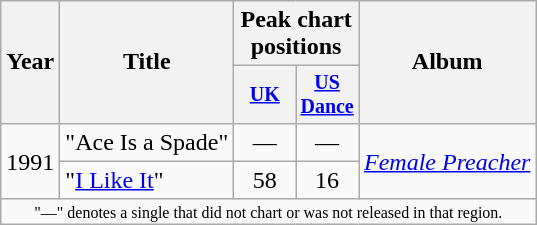<table class="wikitable" style="text-align:center;">
<tr>
<th rowspan="2">Year</th>
<th rowspan="2">Title</th>
<th colspan="2">Peak chart positions</th>
<th rowspan="2">Album</th>
</tr>
<tr style="font-size:smaller;">
<th width="35"><a href='#'>UK</a><br></th>
<th width="35"><a href='#'>US Dance</a></th>
</tr>
<tr>
<td style="text-align:center;" rowspan="2">1991</td>
<td align="left">"Ace Is a Spade"</td>
<td>—</td>
<td>—</td>
<td rowspan="2"><em><a href='#'>Female Preacher</a></em></td>
</tr>
<tr>
<td align="left">"<a href='#'>I Like It</a>"</td>
<td>58</td>
<td>16</td>
</tr>
<tr>
<td colspan="6" style="font-size: 8pt">"—" denotes a single that did not chart or was not released in that region.</td>
</tr>
</table>
